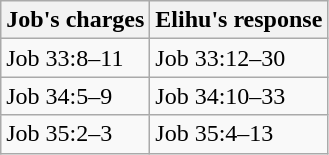<table class=wikitable>
<tr>
<th>Job's charges</th>
<th>Elihu's response</th>
</tr>
<tr>
<td>Job 33:8–11</td>
<td>Job 33:12–30</td>
</tr>
<tr>
<td>Job 34:5–9</td>
<td>Job 34:10–33</td>
</tr>
<tr>
<td>Job 35:2–3</td>
<td>Job 35:4–13</td>
</tr>
</table>
